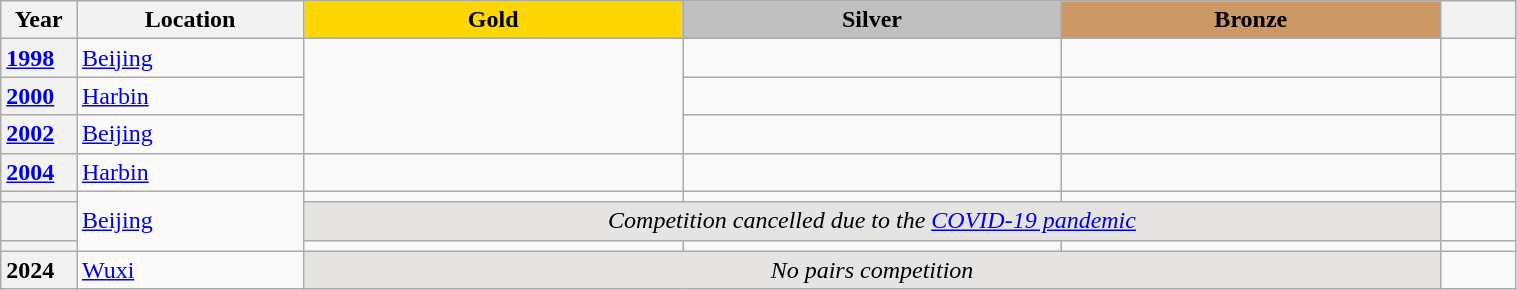<table class="wikitable unsortable" style="text-align:left; width:80%">
<tr>
<th scope="col" style="text-align:center; width:5%">Year</th>
<th scope="col" style="text-align:center; width:15%">Location</th>
<th scope="col" style="text-align:center; width:25%; background:gold">Gold</th>
<th scope="col" style="text-align:center; width:25%; background:silver">Silver</th>
<th scope="col" style="text-align:center; width:25%; background:#c96">Bronze</th>
<th scope="col" style="text-align:center; width:5%"></th>
</tr>
<tr>
<th scope="row" style="text-align:left"><a href='#'>1998</a></th>
<td><a href='#'>Beijing</a></td>
<td rowspan="3"></td>
<td></td>
<td></td>
<td></td>
</tr>
<tr>
<th scope="row" style="text-align:left"><a href='#'>2000</a></th>
<td><a href='#'>Harbin</a></td>
<td></td>
<td></td>
<td></td>
</tr>
<tr>
<th scope="row" style="text-align:left"><a href='#'>2002</a></th>
<td><a href='#'>Beijing</a></td>
<td></td>
<td></td>
<td></td>
</tr>
<tr>
<th scope="row" style="text-align:left"><a href='#'>2004</a></th>
<td><a href='#'>Harbin</a></td>
<td></td>
<td></td>
<td></td>
<td></td>
</tr>
<tr>
<th scope="row" style="text-align:left"></th>
<td rowspan="3"><a href='#'>Beijing</a></td>
<td></td>
<td></td>
<td></td>
<td></td>
</tr>
<tr>
<th scope="row" style="text-align:left"></th>
<td colspan="3" align="center" bgcolor="e5e4e2"><em>Competition cancelled due to the <a href='#'>COVID-19 pandemic</a></em></td>
<td></td>
</tr>
<tr>
<th scope="row" style="text-align:left"></th>
<td></td>
<td></td>
<td></td>
<td></td>
</tr>
<tr>
<th scope="row" style="text-align:left">2024</th>
<td><a href='#'>Wuxi</a></td>
<td colspan="3" align="center" bgcolor="e5e4e2"><em>No pairs competition</em></td>
<td></td>
</tr>
</table>
